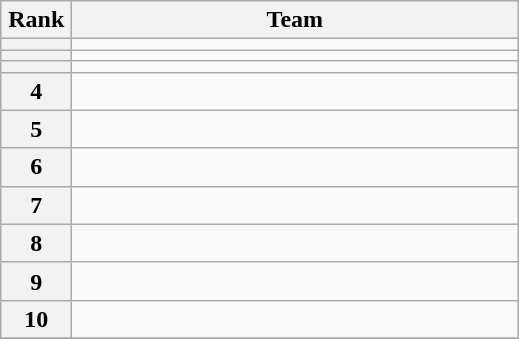<table class="wikitable" style="text-align: center;">
<tr>
<th width=40>Rank</th>
<th width=290>Team</th>
</tr>
<tr>
<th></th>
<td style="text-align:left;"></td>
</tr>
<tr>
<th></th>
<td style="text-align:left;"></td>
</tr>
<tr>
<th></th>
<td style="text-align:left;"></td>
</tr>
<tr>
<th>4</th>
<td style="text-align:left;"></td>
</tr>
<tr>
<th>5</th>
<td style="text-align:left;"></td>
</tr>
<tr>
<th>6</th>
<td style="text-align:left;"></td>
</tr>
<tr>
<th>7</th>
<td style="text-align:left;"></td>
</tr>
<tr>
<th>8</th>
<td style="text-align:left;"></td>
</tr>
<tr>
<th>9</th>
<td style="text-align:left;"></td>
</tr>
<tr>
<th>10</th>
<td style="text-align:left;"> </td>
</tr>
<tr>
</tr>
</table>
